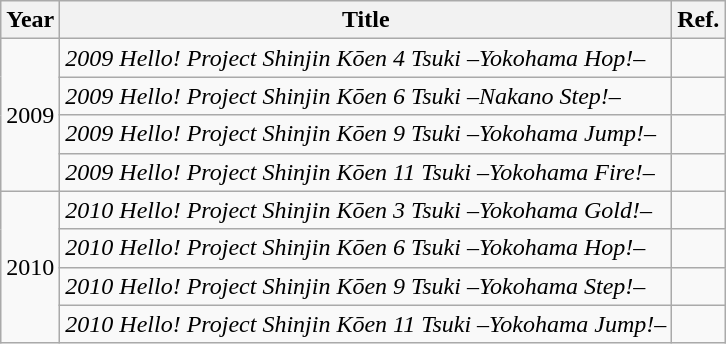<table class="wikitable">
<tr>
<th>Year</th>
<th>Title</th>
<th>Ref.</th>
</tr>
<tr>
<td rowspan="4">2009</td>
<td><em>2009 Hello! Project Shinjin Kōen 4 Tsuki –Yokohama Hop!–</em></td>
<td></td>
</tr>
<tr>
<td><em>2009 Hello! Project Shinjin Kōen 6 Tsuki –Nakano Step!–</em></td>
<td></td>
</tr>
<tr>
<td><em>2009 Hello! Project Shinjin Kōen 9 Tsuki –Yokohama Jump!–</em></td>
<td></td>
</tr>
<tr>
<td><em>2009 Hello! Project Shinjin Kōen 11 Tsuki –Yokohama Fire!–</em></td>
<td></td>
</tr>
<tr>
<td rowspan="4">2010</td>
<td><em>2010 Hello! Project Shinjin Kōen 3 Tsuki –Yokohama Gold!–</em></td>
<td></td>
</tr>
<tr>
<td><em>2010 Hello! Project Shinjin Kōen 6 Tsuki –Yokohama Hop!–</em></td>
<td></td>
</tr>
<tr>
<td><em>2010 Hello! Project Shinjin Kōen 9 Tsuki –Yokohama Step!–</em></td>
<td></td>
</tr>
<tr>
<td><em>2010 Hello! Project Shinjin Kōen 11 Tsuki –Yokohama Jump!–</em></td>
<td></td>
</tr>
</table>
